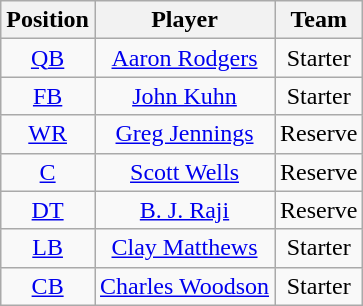<table class="wikitable">
<tr>
<th>Position</th>
<th>Player</th>
<th>Team</th>
</tr>
<tr style="background:#ffddoo; text-align:center;">
<td><a href='#'>QB</a></td>
<td><a href='#'>Aaron Rodgers</a></td>
<td>Starter</td>
</tr>
<tr style="background:#ffddoo; text-align:center;">
<td><a href='#'>FB</a></td>
<td><a href='#'>John Kuhn</a></td>
<td>Starter</td>
</tr>
<tr style="background:#ffddoo; text-align:center;">
<td><a href='#'>WR</a></td>
<td><a href='#'>Greg Jennings</a></td>
<td>Reserve</td>
</tr>
<tr style="background:#ffddoo; text-align:center;">
<td><a href='#'>C</a></td>
<td><a href='#'>Scott Wells</a></td>
<td>Reserve</td>
</tr>
<tr style="background:#ffddoo; text-align:center;">
<td><a href='#'>DT</a></td>
<td><a href='#'>B. J. Raji</a></td>
<td>Reserve</td>
</tr>
<tr style="background:#ffddoo; text-align:center;">
<td><a href='#'>LB</a></td>
<td><a href='#'>Clay Matthews</a></td>
<td>Starter</td>
</tr>
<tr style="background:#ffddoo; text-align:center;">
<td><a href='#'>CB</a></td>
<td><a href='#'>Charles Woodson</a></td>
<td>Starter</td>
</tr>
</table>
